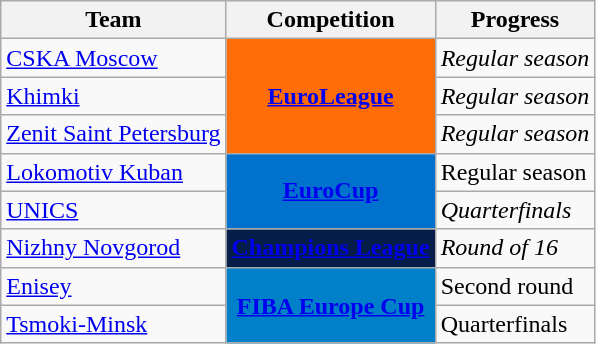<table class="wikitable sortable">
<tr>
<th>Team</th>
<th>Competition</th>
<th>Progress</th>
</tr>
<tr>
<td><a href='#'>CSKA Moscow</a></td>
<td rowspan="3" style="background:#ff6d09;color:#ffffff;text-align:center"><strong><a href='#'><span>EuroLeague</span></a></strong></td>
<td><em>Regular season</em></td>
</tr>
<tr>
<td><a href='#'>Khimki</a></td>
<td><em>Regular season</em></td>
</tr>
<tr>
<td><a href='#'>Zenit Saint Petersburg</a></td>
<td><em>Regular season</em></td>
</tr>
<tr>
<td><a href='#'>Lokomotiv Kuban</a></td>
<td rowspan="2" style="background-color:#0072CE;color:white;text-align:center"><strong><a href='#'><span>EuroCup</span></a></strong></td>
<td>Regular season</td>
</tr>
<tr>
<td><a href='#'>UNICS</a></td>
<td><em>Quarterfinals</em></td>
</tr>
<tr>
<td><a href='#'>Nizhny Novgorod</a></td>
<td style="background-color:#071D49;color:#D0D3D4;text-align:center"><strong><a href='#'><span>Champions League</span></a></strong></td>
<td><em>Round of 16</em></td>
</tr>
<tr>
<td><a href='#'>Enisey</a></td>
<td rowspan="2" style="background-color:#0080C8;color:white;text-align:center"><strong><a href='#'><span>FIBA Europe Cup</span></a></strong></td>
<td>Second round</td>
</tr>
<tr>
<td><a href='#'>Tsmoki-Minsk</a></td>
<td>Quarterfinals</td>
</tr>
</table>
